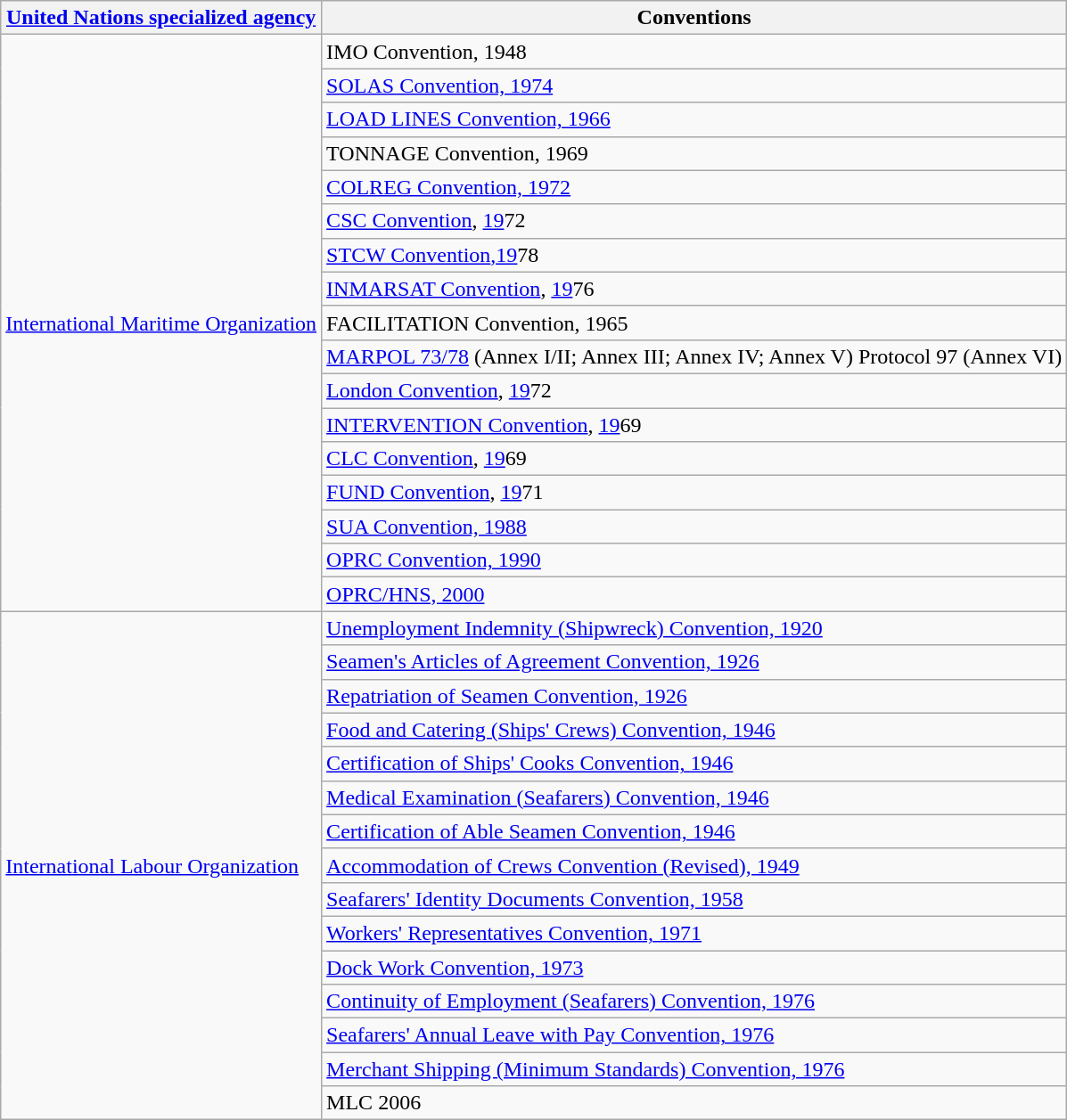<table class="wikitable">
<tr>
<th> <a href='#'>United Nations specialized agency</a></th>
<th>Conventions</th>
</tr>
<tr>
<td rowspan="17"><a href='#'>International Maritime Organization</a></td>
<td>IMO Convention, 1948</td>
</tr>
<tr>
<td><a href='#'>SOLAS Convention, 1974</a></td>
</tr>
<tr>
<td><a href='#'>LOAD LINES Convention, 1966</a></td>
</tr>
<tr>
<td>TONNAGE Convention, 1969</td>
</tr>
<tr>
<td><a href='#'>COLREG Convention, 1972</a></td>
</tr>
<tr>
<td><a href='#'>CSC Convention</a>, <a href='#'>19</a>72</td>
</tr>
<tr>
<td><a href='#'>STCW Convention</a><a href='#'>,19</a>78</td>
</tr>
<tr>
<td><a href='#'>INMARSAT Convention</a>, <a href='#'>19</a>76</td>
</tr>
<tr>
<td>FACILITATION Convention, 1965</td>
</tr>
<tr>
<td><a href='#'>MARPOL 73/78</a> (Annex I/II; Annex III; Annex IV; Annex V) Protocol 97 (Annex VI)</td>
</tr>
<tr>
<td><a href='#'>London Convention</a>, <a href='#'>19</a>72</td>
</tr>
<tr>
<td><a href='#'>INTERVENTION Convention</a>, <a href='#'>19</a>69</td>
</tr>
<tr>
<td><a href='#'>CLC Convention</a>, <a href='#'>19</a>69</td>
</tr>
<tr>
<td><a href='#'>FUND Convention</a>, <a href='#'>19</a>71</td>
</tr>
<tr>
<td><a href='#'>SUA Convention, 1988</a></td>
</tr>
<tr>
<td><a href='#'>OPRC Convention, 1990</a></td>
</tr>
<tr>
<td><a href='#'>OPRC/HNS, 2000</a></td>
</tr>
<tr>
<td rowspan="15"><a href='#'>International Labour Organization</a></td>
<td><a href='#'>Unemployment Indemnity (Shipwreck) Convention, 1920</a></td>
</tr>
<tr>
<td><a href='#'>Seamen's Articles of Agreement Convention, 1926</a></td>
</tr>
<tr>
<td><a href='#'>Repatriation of Seamen Convention, 1926</a></td>
</tr>
<tr>
<td><a href='#'>Food and Catering (Ships' Crews) Convention, 1946</a></td>
</tr>
<tr>
<td><a href='#'>Certification of Ships' Cooks Convention, 1946</a></td>
</tr>
<tr>
<td><a href='#'>Medical Examination (Seafarers) Convention, 1946</a></td>
</tr>
<tr>
<td><a href='#'>Certification of Able Seamen Convention, 1946</a></td>
</tr>
<tr>
<td><a href='#'>Accommodation of Crews Convention (Revised), 1949</a></td>
</tr>
<tr>
<td><a href='#'>Seafarers' Identity Documents Convention, 1958</a></td>
</tr>
<tr>
<td><a href='#'>Workers' Representatives Convention, 1971</a></td>
</tr>
<tr>
<td><a href='#'>Dock Work Convention, 1973</a></td>
</tr>
<tr>
<td><a href='#'>Continuity of Employment (Seafarers) Convention, 1976</a></td>
</tr>
<tr>
<td><a href='#'>Seafarers' Annual Leave with Pay Convention, 1976</a></td>
</tr>
<tr>
<td><a href='#'>Merchant Shipping (Minimum Standards) Convention, 1976</a></td>
</tr>
<tr>
<td>MLC 2006</td>
</tr>
</table>
